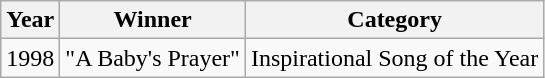<table class="wikitable">
<tr>
<th>Year</th>
<th>Winner</th>
<th>Category</th>
</tr>
<tr>
<td>1998</td>
<td>"A Baby's Prayer"</td>
<td>Inspirational Song of the Year</td>
</tr>
</table>
